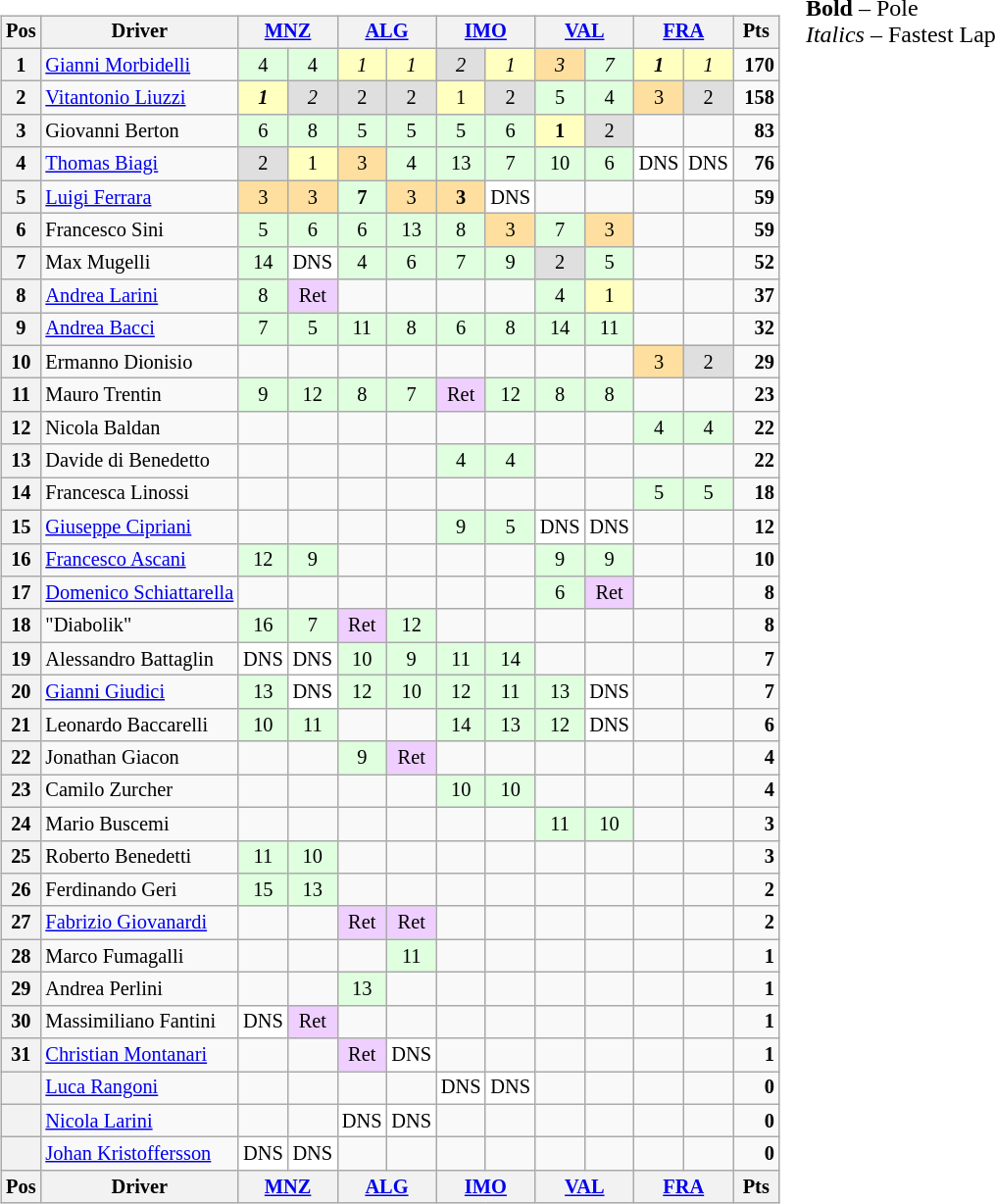<table>
<tr>
<td valign="top"><br><table align="left"| class="wikitable" style="font-size: 85%; text-align: center">
<tr valign="top">
<th valign=middle>Pos</th>
<th valign=middle>Driver</th>
<th colspan=2><a href='#'>MNZ</a><br></th>
<th colspan=2><a href='#'>ALG</a><br></th>
<th colspan=2><a href='#'>IMO</a><br></th>
<th colspan=2><a href='#'>VAL</a><br></th>
<th colspan=2><a href='#'>FRA</a><br></th>
<th valign=middle> Pts </th>
</tr>
<tr>
<th>1</th>
<td align="left"> <a href='#'>Gianni Morbidelli</a></td>
<td style="background:#dfffdf;">4</td>
<td style="background:#dfffdf;">4</td>
<td style="background:#ffffbf;"><em>1</em></td>
<td style="background:#ffffbf;"><em>1</em></td>
<td style="background:#dfdfdf;"><em>2</em></td>
<td style="background:#ffffbf;"><em>1</em></td>
<td style="background:#ffdf9f;"><em>3</em></td>
<td style="background:#dfffdf;"><em>7</em></td>
<td style="background:#ffffbf;"><strong><em>1</em></strong></td>
<td style="background:#ffffbf;"><em>1</em></td>
<td align="right"><strong>170</strong></td>
</tr>
<tr>
<th>2</th>
<td align="left"> <a href='#'>Vitantonio Liuzzi</a></td>
<td style="background:#ffffbf;"><strong><em>1</em></strong></td>
<td style="background:#dfdfdf;"><em>2</em></td>
<td style="background:#dfdfdf;">2</td>
<td style="background:#dfdfdf;">2</td>
<td style="background:#ffffbf;">1</td>
<td style="background:#dfdfdf;">2</td>
<td style="background:#dfffdf;">5</td>
<td style="background:#dfffdf;">4</td>
<td style="background:#ffdf9f;">3</td>
<td style="background:#dfdfdf;">2</td>
<td align="right"><strong>158</strong></td>
</tr>
<tr>
<th>3</th>
<td align="left"> Giovanni Berton</td>
<td style="background:#dfffdf;">6</td>
<td style="background:#dfffdf;">8</td>
<td style="background:#dfffdf;">5</td>
<td style="background:#dfffdf;">5</td>
<td style="background:#dfffdf;">5</td>
<td style="background:#dfffdf;">6</td>
<td style="background:#ffffbf;"><strong>1</strong></td>
<td style="background:#dfdfdf;">2</td>
<td></td>
<td></td>
<td align="right"><strong>83</strong></td>
</tr>
<tr>
<th>4</th>
<td align="left"> <a href='#'>Thomas Biagi</a></td>
<td style="background:#dfdfdf;">2</td>
<td style="background:#ffffbf;">1</td>
<td style="background:#ffdf9f;">3</td>
<td style="background:#dfffdf;">4</td>
<td style="background:#dfffdf;">13</td>
<td style="background:#dfffdf;">7</td>
<td style="background:#dfffdf;">10</td>
<td style="background:#dfffdf;">6</td>
<td style="background:#ffffff;">DNS</td>
<td style="background:#ffffff;">DNS</td>
<td align="right"><strong>76</strong></td>
</tr>
<tr>
<th>5</th>
<td align="left"> <a href='#'>Luigi Ferrara</a></td>
<td style="background:#ffdf9f;">3</td>
<td style="background:#ffdf9f;">3</td>
<td style="background:#dfffdf;"><strong>7</strong></td>
<td style="background:#ffdf9f;">3</td>
<td style="background:#ffdf9f;"><strong>3</strong></td>
<td style="background:#ffffff;">DNS</td>
<td></td>
<td></td>
<td></td>
<td></td>
<td align="right"><strong>59</strong></td>
</tr>
<tr>
<th>6</th>
<td align="left"> Francesco Sini</td>
<td style="background:#dfffdf;">5</td>
<td style="background:#dfffdf;">6</td>
<td style="background:#dfffdf;">6</td>
<td style="background:#dfffdf;">13</td>
<td style="background:#dfffdf;">8</td>
<td style="background:#ffdf9f;">3</td>
<td style="background:#dfffdf;">7</td>
<td style="background:#ffdf9f;">3</td>
<td></td>
<td></td>
<td align="right"><strong>59</strong></td>
</tr>
<tr>
<th>7</th>
<td align="left"> Max Mugelli</td>
<td style="background:#dfffdf;">14</td>
<td style="background:#ffffff;">DNS</td>
<td style="background:#dfffdf;">4</td>
<td style="background:#dfffdf;">6</td>
<td style="background:#dfffdf;">7</td>
<td style="background:#dfffdf;">9</td>
<td style="background:#dfdfdf;">2</td>
<td style="background:#dfffdf;">5</td>
<td></td>
<td></td>
<td align="right"><strong>52</strong></td>
</tr>
<tr>
<th>8</th>
<td align="left"> <a href='#'>Andrea Larini</a></td>
<td style="background:#dfffdf;">8</td>
<td style="background:#efcfff;">Ret</td>
<td></td>
<td></td>
<td></td>
<td></td>
<td style="background:#dfffdf;">4</td>
<td style="background:#ffffbf;">1</td>
<td></td>
<td></td>
<td align="right"><strong>37</strong></td>
</tr>
<tr>
<th>9</th>
<td align="left"> <a href='#'>Andrea Bacci</a></td>
<td style="background:#dfffdf;">7</td>
<td style="background:#dfffdf;">5</td>
<td style="background:#dfffdf;">11</td>
<td style="background:#dfffdf;">8</td>
<td style="background:#dfffdf;">6</td>
<td style="background:#dfffdf;">8</td>
<td style="background:#dfffdf;">14</td>
<td style="background:#dfffdf;">11</td>
<td></td>
<td></td>
<td align="right"><strong>32</strong></td>
</tr>
<tr>
<th>10</th>
<td align="left"> Ermanno Dionisio</td>
<td></td>
<td></td>
<td></td>
<td></td>
<td></td>
<td></td>
<td></td>
<td></td>
<td style="background:#ffdf9f;">3</td>
<td style="background:#dfdfdf;">2</td>
<td align="right"><strong>29</strong></td>
</tr>
<tr>
<th>11</th>
<td align="left"> Mauro Trentin</td>
<td style="background:#dfffdf;">9</td>
<td style="background:#dfffdf;">12</td>
<td style="background:#dfffdf;">8</td>
<td style="background:#dfffdf;">7</td>
<td style="background:#efcfff;">Ret</td>
<td style="background:#dfffdf;">12</td>
<td style="background:#dfffdf;">8</td>
<td style="background:#dfffdf;">8</td>
<td></td>
<td></td>
<td align="right"><strong>23</strong></td>
</tr>
<tr>
<th>12</th>
<td align="left"> Nicola Baldan</td>
<td></td>
<td></td>
<td></td>
<td></td>
<td></td>
<td></td>
<td></td>
<td></td>
<td style="background:#dfffdf;">4</td>
<td style="background:#dfffdf;">4</td>
<td align="right"><strong>22</strong></td>
</tr>
<tr>
<th>13</th>
<td align="left"> Davide di Benedetto</td>
<td></td>
<td></td>
<td></td>
<td></td>
<td style="background:#dfffdf;">4</td>
<td style="background:#dfffdf;">4</td>
<td></td>
<td></td>
<td></td>
<td></td>
<td align="right"><strong>22</strong></td>
</tr>
<tr>
<th>14</th>
<td align="left"> Francesca Linossi</td>
<td></td>
<td></td>
<td></td>
<td></td>
<td></td>
<td></td>
<td></td>
<td></td>
<td style="background:#dfffdf;">5</td>
<td style="background:#dfffdf;">5</td>
<td align="right"><strong>18</strong></td>
</tr>
<tr>
<th>15</th>
<td align="left"> <a href='#'>Giuseppe Cipriani</a></td>
<td></td>
<td></td>
<td></td>
<td></td>
<td style="background:#dfffdf;">9</td>
<td style="background:#dfffdf;">5</td>
<td style="background:#ffffff;">DNS</td>
<td style="background:#ffffff;">DNS</td>
<td></td>
<td></td>
<td align="right"><strong>12</strong></td>
</tr>
<tr>
<th>16</th>
<td align="left"> <a href='#'>Francesco Ascani</a></td>
<td style="background:#dfffdf;">12</td>
<td style="background:#dfffdf;">9</td>
<td></td>
<td></td>
<td></td>
<td></td>
<td style="background:#dfffdf;">9</td>
<td style="background:#dfffdf;">9</td>
<td></td>
<td></td>
<td align="right"><strong>10</strong></td>
</tr>
<tr>
<th>17</th>
<td align="left" nowrap> <a href='#'>Domenico Schiattarella</a></td>
<td></td>
<td></td>
<td></td>
<td></td>
<td></td>
<td></td>
<td style="background:#dfffdf;">6</td>
<td style="background:#efcfff;">Ret</td>
<td></td>
<td></td>
<td align="right"><strong>8</strong></td>
</tr>
<tr>
<th>18</th>
<td align="left"> "Diabolik"</td>
<td style="background:#dfffdf;">16</td>
<td style="background:#dfffdf;">7</td>
<td style="background:#efcfff;">Ret</td>
<td style="background:#dfffdf;">12</td>
<td></td>
<td></td>
<td></td>
<td></td>
<td></td>
<td></td>
<td align="right"><strong>8</strong></td>
</tr>
<tr>
<th>19</th>
<td align="left"> Alessandro Battaglin</td>
<td style="background:#ffffff;">DNS</td>
<td style="background:#ffffff;">DNS</td>
<td style="background:#dfffdf;">10</td>
<td style="background:#dfffdf;">9</td>
<td style="background:#dfffdf;">11</td>
<td style="background:#dfffdf;">14</td>
<td></td>
<td></td>
<td></td>
<td></td>
<td align="right"><strong>7</strong></td>
</tr>
<tr>
<th>20</th>
<td align="left"> <a href='#'>Gianni Giudici</a></td>
<td style="background:#dfffdf;">13</td>
<td style="background:#ffffff;">DNS</td>
<td style="background:#dfffdf;">12</td>
<td style="background:#dfffdf;">10</td>
<td style="background:#dfffdf;">12</td>
<td style="background:#dfffdf;">11</td>
<td style="background:#dfffdf;">13</td>
<td style="background:#ffffff;">DNS</td>
<td></td>
<td></td>
<td align="right"><strong>7</strong></td>
</tr>
<tr>
<th>21</th>
<td align="left"> Leonardo Baccarelli</td>
<td style="background:#dfffdf;">10</td>
<td style="background:#dfffdf;">11</td>
<td></td>
<td></td>
<td style="background:#dfffdf;">14</td>
<td style="background:#dfffdf;">13</td>
<td style="background:#dfffdf;">12</td>
<td style="background:#ffffff;">DNS</td>
<td></td>
<td></td>
<td align="right"><strong>6</strong></td>
</tr>
<tr>
<th>22</th>
<td align="left"> Jonathan Giacon</td>
<td></td>
<td></td>
<td style="background:#dfffdf;">9</td>
<td style="background:#efcfff;">Ret</td>
<td></td>
<td></td>
<td></td>
<td></td>
<td></td>
<td></td>
<td align="right"><strong>4</strong></td>
</tr>
<tr>
<th>23</th>
<td align="left"> Camilo Zurcher</td>
<td></td>
<td></td>
<td></td>
<td></td>
<td style="background:#dfffdf;">10</td>
<td style="background:#dfffdf;">10</td>
<td></td>
<td></td>
<td></td>
<td></td>
<td align="right"><strong>4</strong></td>
</tr>
<tr>
<th>24</th>
<td align="left"> Mario Buscemi</td>
<td></td>
<td></td>
<td></td>
<td></td>
<td></td>
<td></td>
<td style="background:#dfffdf;">11</td>
<td style="background:#dfffdf;">10</td>
<td></td>
<td></td>
<td align="right"><strong>3</strong></td>
</tr>
<tr>
<th>25</th>
<td align="left"> Roberto Benedetti</td>
<td style="background:#dfffdf;">11</td>
<td style="background:#dfffdf;">10</td>
<td></td>
<td></td>
<td></td>
<td></td>
<td></td>
<td></td>
<td></td>
<td></td>
<td align="right"><strong>3</strong></td>
</tr>
<tr>
<th>26</th>
<td align="left"> Ferdinando Geri</td>
<td style="background:#dfffdf;">15</td>
<td style="background:#dfffdf;">13</td>
<td></td>
<td></td>
<td></td>
<td></td>
<td></td>
<td></td>
<td></td>
<td></td>
<td align="right"><strong>2</strong></td>
</tr>
<tr>
<th>27</th>
<td align="left"> <a href='#'>Fabrizio Giovanardi</a></td>
<td></td>
<td></td>
<td style="background:#efcfff;">Ret</td>
<td style="background:#efcfff;">Ret</td>
<td></td>
<td></td>
<td></td>
<td></td>
<td></td>
<td></td>
<td align="right"><strong>2</strong></td>
</tr>
<tr>
<th>28</th>
<td align="left"> Marco Fumagalli</td>
<td></td>
<td></td>
<td></td>
<td style="background:#dfffdf;">11</td>
<td></td>
<td></td>
<td></td>
<td></td>
<td></td>
<td></td>
<td align="right"><strong>1</strong></td>
</tr>
<tr>
<th>29</th>
<td align="left"> Andrea Perlini</td>
<td></td>
<td></td>
<td style="background:#dfffdf;">13</td>
<td></td>
<td></td>
<td></td>
<td></td>
<td></td>
<td></td>
<td></td>
<td align="right"><strong>1</strong></td>
</tr>
<tr>
<th>30</th>
<td align="left"> Massimiliano Fantini</td>
<td style="background:#ffffff;">DNS</td>
<td style="background:#efcfff;">Ret</td>
<td></td>
<td></td>
<td></td>
<td></td>
<td></td>
<td></td>
<td></td>
<td></td>
<td align="right"><strong>1</strong></td>
</tr>
<tr>
<th>31</th>
<td align="left"> <a href='#'>Christian Montanari</a></td>
<td></td>
<td></td>
<td style="background:#efcfff;">Ret</td>
<td style="background:#ffffff;">DNS</td>
<td></td>
<td></td>
<td></td>
<td></td>
<td></td>
<td></td>
<td align="right"><strong>1</strong></td>
</tr>
<tr>
<th></th>
<td align="left"> <a href='#'>Luca Rangoni</a></td>
<td></td>
<td></td>
<td></td>
<td></td>
<td style="background:#ffffff;">DNS</td>
<td style="background:#ffffff;">DNS</td>
<td></td>
<td></td>
<td></td>
<td></td>
<td align="right"><strong>0</strong></td>
</tr>
<tr>
<th></th>
<td align="left"> <a href='#'>Nicola Larini</a></td>
<td></td>
<td></td>
<td style="background:#ffffff;">DNS</td>
<td style="background:#ffffff;">DNS</td>
<td></td>
<td></td>
<td></td>
<td></td>
<td></td>
<td></td>
<td align="right"><strong>0</strong></td>
</tr>
<tr>
<th></th>
<td align="left"> <a href='#'>Johan Kristoffersson</a></td>
<td style="background:#ffffff;">DNS</td>
<td style="background:#ffffff;">DNS</td>
<td></td>
<td></td>
<td></td>
<td></td>
<td></td>
<td></td>
<td></td>
<td></td>
<td align="right"><strong>0</strong></td>
</tr>
<tr valign="top">
<th valign=middle>Pos</th>
<th valign=middle>Driver</th>
<th colspan=2><a href='#'>MNZ</a><br></th>
<th colspan=2><a href='#'>ALG</a><br></th>
<th colspan=2><a href='#'>IMO</a><br></th>
<th colspan=2><a href='#'>VAL</a><br></th>
<th colspan=2><a href='#'>FRA</a><br></th>
<th valign=middle> Pts </th>
</tr>
</table>
</td>
<td valign="top"><br>
<span><strong>Bold</strong> – Pole<br>
<em>Italics</em> – Fastest Lap</span></td>
</tr>
</table>
